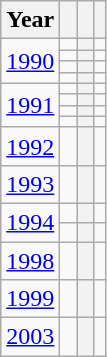<table class="wikitable plainrowheaders sortable">
<tr>
<th scope="col">Year</th>
<th scope="col" class="unsortable"> </th>
<th scope="col"> </th>
<th scope="col" class="unsortable"></th>
</tr>
<tr>
<td rowspan="4"><a href='#'>1990</a></td>
<td></td>
<th scope="row"></th>
<td></td>
</tr>
<tr>
<td></td>
<th scope="row"></th>
<td></td>
</tr>
<tr>
<td></td>
<th scope="row"></th>
<td></td>
</tr>
<tr>
<td></td>
<th scope="row"></th>
<td></td>
</tr>
<tr>
<td rowspan="4"><a href='#'>1991</a></td>
<td></td>
<th scope="row"></th>
<td></td>
</tr>
<tr>
<td></td>
<th scope="row"></th>
<td></td>
</tr>
<tr>
<td></td>
<th scope="row"></th>
<td></td>
</tr>
<tr>
<td></td>
<th scope="row"></th>
<td></td>
</tr>
<tr>
<td><a href='#'>1992</a></td>
<td></td>
<th scope="row"></th>
<td></td>
</tr>
<tr>
<td><a href='#'>1993</a></td>
<td></td>
<th scope="row"></th>
<td></td>
</tr>
<tr>
<td rowspan="2"><a href='#'>1994</a></td>
<td></td>
<th scope="row"></th>
<td></td>
</tr>
<tr>
<td></td>
<th scope="row"></th>
<td></td>
</tr>
<tr>
<td><a href='#'>1998</a></td>
<td></td>
<th scope="row"></th>
<td></td>
</tr>
<tr>
<td><a href='#'>1999</a></td>
<td></td>
<th scope="row"></th>
<td></td>
</tr>
<tr>
<td><a href='#'>2003</a></td>
<td></td>
<th scope="row"></th>
<td></td>
</tr>
</table>
